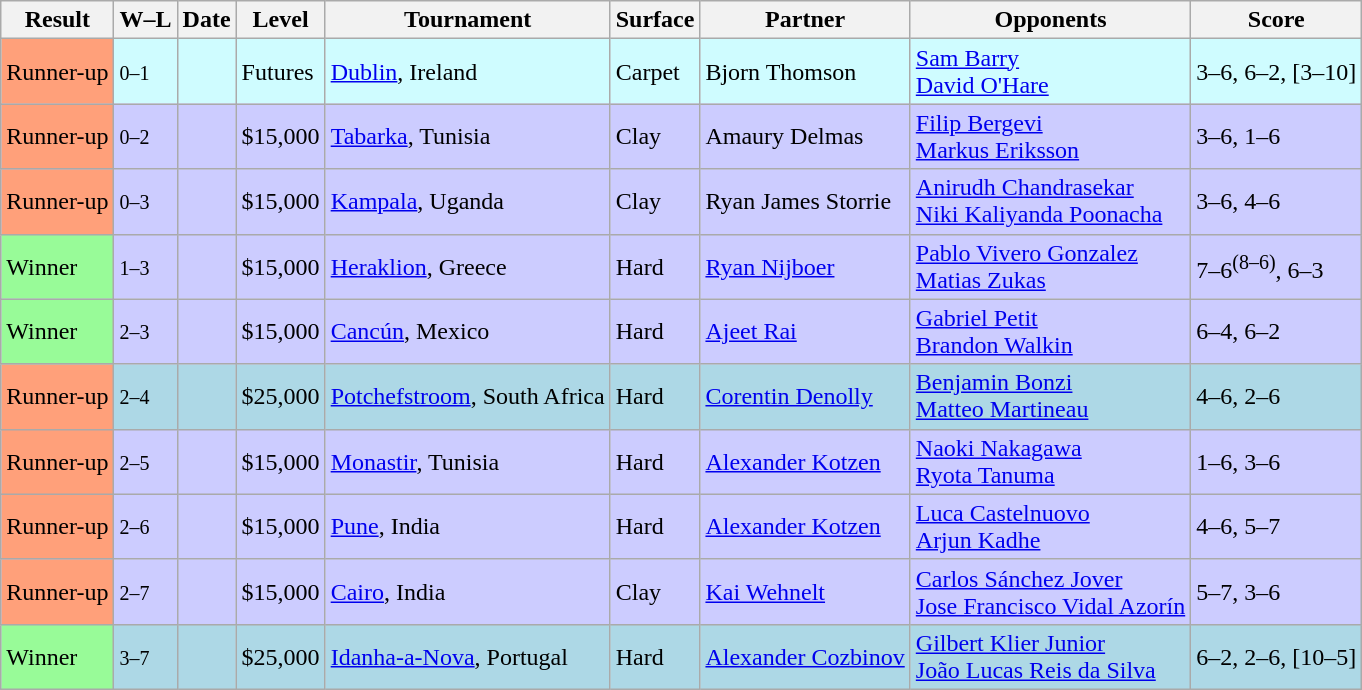<table class="sortable wikitable">
<tr>
<th>Result</th>
<th class="unsortable">W–L</th>
<th>Date</th>
<th>Level</th>
<th>Tournament</th>
<th>Surface</th>
<th>Partner</th>
<th>Opponents</th>
<th class="unsortable">Score</th>
</tr>
<tr style="background:#cffcff;">
<td bgcolor=FFA07A>Runner-up</td>
<td><small>0–1</small></td>
<td></td>
<td>Futures</td>
<td><a href='#'>Dublin</a>, Ireland</td>
<td>Carpet</td>
<td> Bjorn Thomson</td>
<td> <a href='#'>Sam Barry</a><br> <a href='#'>David O'Hare</a></td>
<td>3–6, 6–2, [3–10]</td>
</tr>
<tr style="background:#ccccff;">
<td bgcolor=FFA07A>Runner-up</td>
<td><small>0–2</small></td>
<td></td>
<td>$15,000</td>
<td><a href='#'>Tabarka</a>, Tunisia</td>
<td>Clay</td>
<td> Amaury Delmas</td>
<td> <a href='#'>Filip Bergevi</a> <br> <a href='#'>Markus Eriksson</a></td>
<td>3–6, 1–6</td>
</tr>
<tr style="background:#ccccff;">
<td bgcolor=FFA07A>Runner-up</td>
<td><small>0–3</small></td>
<td></td>
<td>$15,000</td>
<td><a href='#'>Kampala</a>, Uganda</td>
<td>Clay</td>
<td> Ryan James Storrie</td>
<td> <a href='#'>Anirudh Chandrasekar</a> <br> <a href='#'>Niki Kaliyanda Poonacha</a></td>
<td>3–6, 4–6</td>
</tr>
<tr style="background:#ccccff;">
<td bgcolor=98FB98>Winner</td>
<td><small>1–3</small></td>
<td></td>
<td>$15,000</td>
<td><a href='#'>Heraklion</a>, Greece</td>
<td>Hard</td>
<td> <a href='#'>Ryan Nijboer</a></td>
<td> <a href='#'>Pablo Vivero Gonzalez</a> <br>  <a href='#'>Matias Zukas</a></td>
<td>7–6<sup>(8–6)</sup>, 6–3</td>
</tr>
<tr style="background:#ccccff;">
<td bgcolor=98FB98>Winner</td>
<td><small>2–3</small></td>
<td></td>
<td>$15,000</td>
<td><a href='#'>Cancún</a>, Mexico</td>
<td>Hard</td>
<td> <a href='#'>Ajeet Rai</a></td>
<td> <a href='#'>Gabriel Petit</a> <br>  <a href='#'>Brandon Walkin</a></td>
<td>6–4, 6–2</td>
</tr>
<tr style="background:lightblue;">
<td bgcolor=FFA07A>Runner-up</td>
<td><small>2–4</small></td>
<td></td>
<td>$25,000</td>
<td><a href='#'>Potchefstroom</a>, South Africa</td>
<td>Hard</td>
<td> <a href='#'>Corentin Denolly</a></td>
<td> <a href='#'>Benjamin Bonzi</a> <br>  <a href='#'>Matteo Martineau</a></td>
<td>4–6, 2–6</td>
</tr>
<tr style="background:#ccccff;">
<td bgcolor=FFA07A>Runner-up</td>
<td><small>2–5</small></td>
<td></td>
<td>$15,000</td>
<td><a href='#'>Monastir</a>, Tunisia</td>
<td>Hard</td>
<td> <a href='#'>Alexander Kotzen</a></td>
<td> <a href='#'>Naoki Nakagawa</a> <br>  <a href='#'>Ryota Tanuma</a></td>
<td>1–6, 3–6</td>
</tr>
<tr style="background:#ccccff;">
<td bgcolor=FFA07A>Runner-up</td>
<td><small>2–6</small></td>
<td></td>
<td>$15,000</td>
<td><a href='#'>Pune</a>, India</td>
<td>Hard</td>
<td> <a href='#'>Alexander Kotzen</a></td>
<td> <a href='#'>Luca Castelnuovo</a> <br>  <a href='#'>Arjun Kadhe</a></td>
<td>4–6, 5–7</td>
</tr>
<tr style="background:#ccccff;">
<td bgcolor=FFA07A>Runner-up</td>
<td><small>2–7</small></td>
<td></td>
<td>$15,000</td>
<td><a href='#'>Cairo</a>, India</td>
<td>Clay</td>
<td> <a href='#'>Kai Wehnelt</a></td>
<td> <a href='#'>Carlos Sánchez Jover</a> <br>  <a href='#'>Jose Francisco Vidal Azorín</a></td>
<td>5–7, 3–6</td>
</tr>
<tr style="background:lightblue;">
<td bgcolor=98FB98>Winner</td>
<td><small>3–7</small></td>
<td></td>
<td>$25,000</td>
<td><a href='#'>Idanha-a-Nova</a>, Portugal</td>
<td>Hard</td>
<td> <a href='#'>Alexander Cozbinov</a></td>
<td> <a href='#'>Gilbert Klier Junior</a> <br>  <a href='#'>João Lucas Reis da Silva</a></td>
<td>6–2, 2–6, [10–5]</td>
</tr>
</table>
